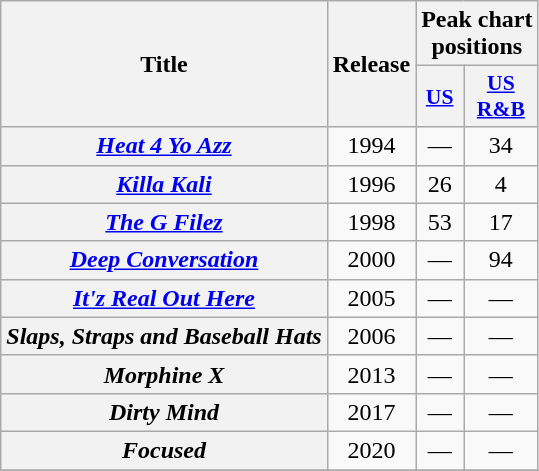<table class="wikitable plainrowheaders" style="text-align:center;">
<tr>
<th rowspan="2">Title</th>
<th rowspan="2">Release</th>
<th colspan="3">Peak chart<br>positions</th>
</tr>
<tr>
<th scope="col" style=font-size:90%;"><a href='#'>US</a><br></th>
<th scope="col" style=font-size:90%;"><a href='#'>US<br>R&B</a><br></th>
</tr>
<tr>
<th scope="row"><em><a href='#'>Heat 4 Yo Azz</a></em></th>
<td align="center" rowspan="1">1994</td>
<td align="center" valign="top">—</td>
<td align="center" valign="top">34</td>
</tr>
<tr>
<th scope="row"><em><a href='#'>Killa Kali</a></em></th>
<td align="center" rowspan="1">1996</td>
<td align="center" valign="top">26</td>
<td align="center" valign="top">4</td>
</tr>
<tr>
<th scope="row"><em><a href='#'>The G Filez</a></em></th>
<td align="center" rowspan="1">1998</td>
<td align="center" valign="top">53</td>
<td align="center" valign="top">17</td>
</tr>
<tr>
<th scope="row"><em><a href='#'>Deep Conversation</a></em></th>
<td align="center" rowspan="1">2000</td>
<td align="center" valign="top">—</td>
<td align="center" valign="top">94</td>
</tr>
<tr>
<th scope="row"><em><a href='#'>It'z Real Out Here</a></em></th>
<td align="center" rowspan="1">2005</td>
<td align="center" valign="top">—</td>
<td align="center" valign="top">—</td>
</tr>
<tr>
<th scope="row"><em>Slaps, Straps and Baseball Hats</em></th>
<td align="center" rowspan="1">2006</td>
<td align="center" valign="top">—</td>
<td align="center" valign="top">—</td>
</tr>
<tr>
<th scope="row"><em>Morphine X</em></th>
<td align="center" rowspan="1">2013</td>
<td align="center" valign="top">—</td>
<td align="center" valign="top">—</td>
</tr>
<tr>
<th scope="row"><em>Dirty Mind</em></th>
<td align="center" rowspan="1">2017</td>
<td align="center" valign="top">—</td>
<td align="center" valign="top">—</td>
</tr>
<tr>
<th scope="row"><em>Focused</em></th>
<td align="center" rowspan="1">2020</td>
<td align="center" valign="top">—</td>
<td align="center" valign="top">—</td>
</tr>
<tr>
</tr>
</table>
